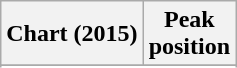<table class="wikitable sortable plainrowheaders">
<tr>
<th>Chart (2015)</th>
<th>Peak<br>position</th>
</tr>
<tr>
</tr>
<tr>
</tr>
<tr>
</tr>
<tr>
</tr>
</table>
